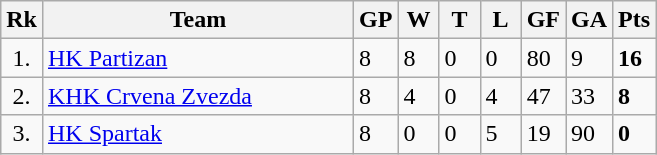<table class="wikitable" style="text-align:left;">
<tr>
<th width=20>Rk</th>
<th width=200>Team</th>
<th width=20 abbr="Games Played">GP</th>
<th width=20 abbr="Won">W</th>
<th width=20 abbr="Tied">T</th>
<th width=20 abbr="Lost">L</th>
<th width=20 abbr="Goals for">GF</th>
<th width=20 abbr="Goals against">GA</th>
<th width=20 abbr="Points">Pts</th>
</tr>
<tr>
<td style="text-align:center;">1.</td>
<td><a href='#'>HK Partizan</a></td>
<td>8</td>
<td>8</td>
<td>0</td>
<td>0</td>
<td>80</td>
<td>9</td>
<td><strong>16</strong></td>
</tr>
<tr>
<td style="text-align:center;">2.</td>
<td><a href='#'>KHK Crvena Zvezda</a></td>
<td>8</td>
<td>4</td>
<td>0</td>
<td>4</td>
<td>47</td>
<td>33</td>
<td><strong>8</strong></td>
</tr>
<tr>
<td style="text-align:center;">3.</td>
<td><a href='#'>HK Spartak</a></td>
<td>8</td>
<td>0</td>
<td>0</td>
<td>5</td>
<td>19</td>
<td>90</td>
<td><strong>0</strong></td>
</tr>
</table>
